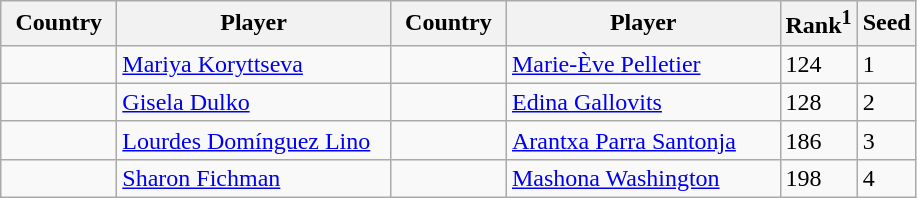<table class="sortable wikitable">
<tr>
<th width="70">Country</th>
<th width="175">Player</th>
<th width="70">Country</th>
<th width="175">Player</th>
<th>Rank<sup>1</sup></th>
<th>Seed</th>
</tr>
<tr>
<td></td>
<td><a href='#'>Mariya Koryttseva</a></td>
<td></td>
<td><a href='#'>Marie-Ève Pelletier</a></td>
<td>124</td>
<td>1</td>
</tr>
<tr>
<td></td>
<td><a href='#'>Gisela Dulko</a></td>
<td></td>
<td><a href='#'>Edina Gallovits</a></td>
<td>128</td>
<td>2</td>
</tr>
<tr>
<td></td>
<td><a href='#'>Lourdes Domínguez Lino</a></td>
<td></td>
<td><a href='#'>Arantxa Parra Santonja</a></td>
<td>186</td>
<td>3</td>
</tr>
<tr>
<td></td>
<td><a href='#'>Sharon Fichman</a></td>
<td></td>
<td><a href='#'>Mashona Washington</a></td>
<td>198</td>
<td>4</td>
</tr>
</table>
